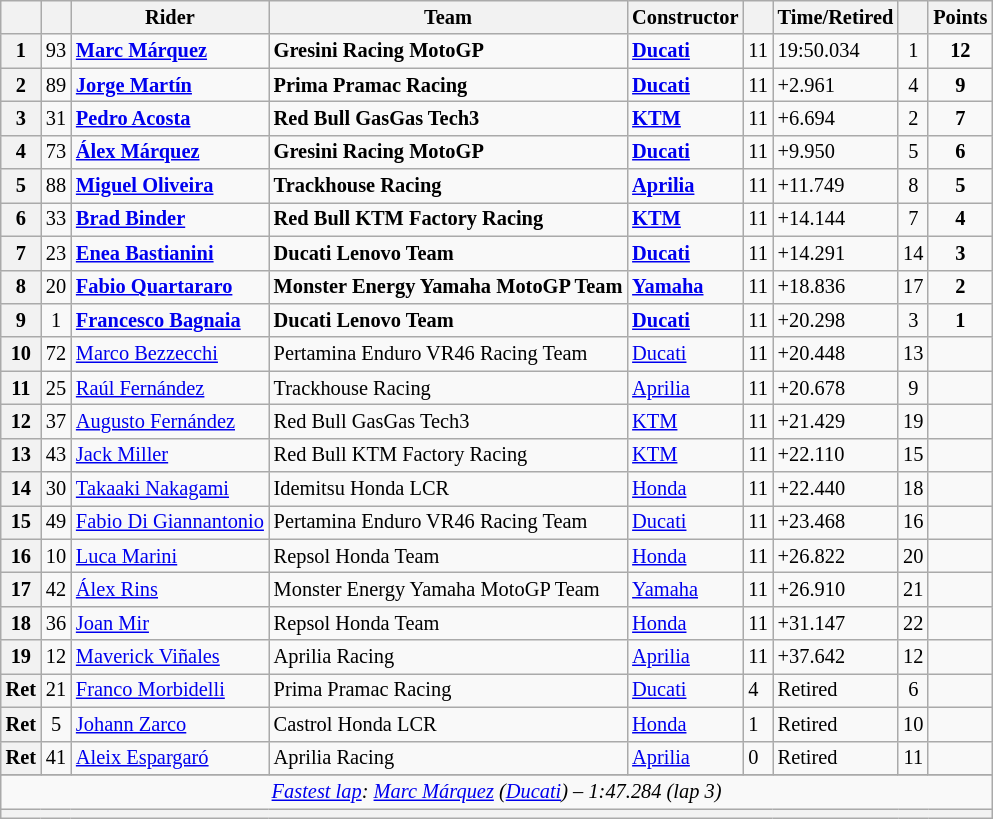<table class="wikitable sortable" style="font-size: 85%;">
<tr>
<th scope="col"></th>
<th scope="col"></th>
<th scope="col">Rider</th>
<th scope="col">Team</th>
<th scope="col">Constructor</th>
<th scope="col" class="unsortable"></th>
<th scope="col" class="unsortable">Time/Retired</th>
<th scope="col"></th>
<th scope="col">Points</th>
</tr>
<tr>
<th scope="row">1</th>
<td align="center">93</td>
<td data-sort-value="marqm"> <strong><a href='#'>Marc Márquez</a></strong></td>
<td><strong>Gresini Racing MotoGP</strong></td>
<td><strong><a href='#'>Ducati</a></strong></td>
<td>11</td>
<td>19:50.034</td>
<td align="center">1</td>
<td align="center"><strong>12</strong></td>
</tr>
<tr>
<th scope="row">2</th>
<td align="center">89</td>
<td data-sort-value="mart"> <strong><a href='#'>Jorge Martín</a></strong></td>
<td><strong>Prima Pramac Racing</strong></td>
<td><strong><a href='#'>Ducati</a></strong></td>
<td>11</td>
<td>+2.961</td>
<td align="center">4</td>
<td align="center"><strong>9</strong></td>
</tr>
<tr>
<th scope="row">3</th>
<td align="center">31</td>
<td data-sort-value="aco"> <strong><a href='#'>Pedro Acosta</a></strong></td>
<td><strong>Red Bull GasGas Tech3</strong></td>
<td><strong><a href='#'>KTM</a></strong></td>
<td>11</td>
<td>+6.694</td>
<td align="center">2</td>
<td align="center"><strong>7</strong></td>
</tr>
<tr>
<th scope="row">4</th>
<td align="center">73</td>
<td data-sort-value="marqa"> <strong><a href='#'>Álex Márquez</a></strong></td>
<td><strong>Gresini Racing MotoGP</strong></td>
<td><strong><a href='#'>Ducati</a></strong></td>
<td>11</td>
<td>+9.950</td>
<td align="center">5</td>
<td align="center"><strong>6</strong></td>
</tr>
<tr>
<th scope="row">5</th>
<td align="center">88</td>
<td data-sort-value="oli"> <strong><a href='#'>Miguel Oliveira</a></strong></td>
<td><strong>Trackhouse Racing</strong></td>
<td><strong><a href='#'>Aprilia</a></strong></td>
<td>11</td>
<td>+11.749</td>
<td align="center">8</td>
<td align="center"><strong>5</strong></td>
</tr>
<tr>
<th scope="row">6</th>
<td align="center">33</td>
<td data-sort-value="bin"> <strong><a href='#'>Brad Binder</a></strong></td>
<td><strong>Red Bull KTM Factory Racing</strong></td>
<td><strong><a href='#'>KTM</a></strong></td>
<td>11</td>
<td>+14.144</td>
<td align="center">7</td>
<td align="center"><strong>4</strong></td>
</tr>
<tr>
<th scope="row">7</th>
<td align="center">23</td>
<td data-sort-value="bas"> <strong><a href='#'>Enea Bastianini</a></strong></td>
<td><strong>Ducati Lenovo Team</strong></td>
<td><strong><a href='#'>Ducati</a></strong></td>
<td>11</td>
<td>+14.291</td>
<td align="center">14</td>
<td align="center"><strong>3</strong></td>
</tr>
<tr>
<th scope="row">8</th>
<td align="center">20</td>
<td data-sort-value="qua"> <strong><a href='#'>Fabio Quartararo</a></strong></td>
<td><strong>Monster Energy Yamaha MotoGP Team</strong></td>
<td><strong><a href='#'>Yamaha</a></strong></td>
<td>11</td>
<td>+18.836</td>
<td align="center">17</td>
<td align="center"><strong>2</strong></td>
</tr>
<tr>
<th scope="row">9</th>
<td align="center">1</td>
<td data-sort-value="bag"> <strong><a href='#'>Francesco Bagnaia</a></strong></td>
<td><strong>Ducati Lenovo Team</strong></td>
<td><strong><a href='#'>Ducati</a></strong></td>
<td>11</td>
<td>+20.298</td>
<td align="center">3</td>
<td align="center"><strong>1</strong></td>
</tr>
<tr>
<th scope="row">10</th>
<td align="center">72</td>
<td data-sort-value="bez"> <a href='#'>Marco Bezzecchi</a></td>
<td>Pertamina Enduro VR46 Racing Team</td>
<td><a href='#'>Ducati</a></td>
<td>11</td>
<td>+20.448</td>
<td align="center">13</td>
<td align="center"></td>
</tr>
<tr>
<th scope="row">11</th>
<td align="center">25</td>
<td data-sort-value="ferr"> <a href='#'>Raúl Fernández</a></td>
<td>Trackhouse Racing</td>
<td><a href='#'>Aprilia</a></td>
<td>11</td>
<td>+20.678</td>
<td align="center">9</td>
<td align="center"></td>
</tr>
<tr>
<th scope="row">12</th>
<td align="center">37</td>
<td data-sort-value="fera"> <a href='#'>Augusto Fernández</a></td>
<td>Red Bull GasGas Tech3</td>
<td><a href='#'>KTM</a></td>
<td>11</td>
<td>+21.429</td>
<td align="center">19</td>
<td align="center"></td>
</tr>
<tr>
<th scope="row">13</th>
<td align="center">43</td>
<td data-sort-value="mil"> <a href='#'>Jack Miller</a></td>
<td>Red Bull KTM Factory Racing</td>
<td><a href='#'>KTM</a></td>
<td>11</td>
<td>+22.110</td>
<td align="center">15</td>
<td align="center"></td>
</tr>
<tr>
<th scope="row">14</th>
<td align="center">30</td>
<td data-sort-value="nak"> <a href='#'>Takaaki Nakagami</a></td>
<td>Idemitsu Honda LCR</td>
<td><a href='#'>Honda</a></td>
<td>11</td>
<td>+22.440</td>
<td align="center">18</td>
<td align="center"></td>
</tr>
<tr>
<th scope="row">15</th>
<td align="center">49</td>
<td data-sort-value="dig"> <a href='#'>Fabio Di Giannantonio</a></td>
<td>Pertamina Enduro VR46 Racing Team</td>
<td><a href='#'>Ducati</a></td>
<td>11</td>
<td>+23.468</td>
<td align="center">16</td>
<td align="center"></td>
</tr>
<tr>
<th scope="row">16</th>
<td align="center">10</td>
<td data-sort-value="mari"> <a href='#'>Luca Marini</a></td>
<td>Repsol Honda Team</td>
<td><a href='#'>Honda</a></td>
<td>11</td>
<td>+26.822</td>
<td align="center">20</td>
<td align="center"></td>
</tr>
<tr>
<th scope="row">17</th>
<td align="center">42</td>
<td data-sort-value="rin"> <a href='#'>Álex Rins</a></td>
<td>Monster Energy Yamaha MotoGP Team</td>
<td><a href='#'>Yamaha</a></td>
<td>11</td>
<td>+26.910</td>
<td align="center">21</td>
<td align="center"></td>
</tr>
<tr>
<th scope="row">18</th>
<td align="center">36</td>
<td data-sort-value="mir"> <a href='#'>Joan Mir</a></td>
<td>Repsol Honda Team</td>
<td><a href='#'>Honda</a></td>
<td>11</td>
<td>+31.147</td>
<td align="center">22</td>
<td align="center"></td>
</tr>
<tr>
<th scope="row">19</th>
<td align="center">12</td>
<td data-sort-value="vin"> <a href='#'>Maverick Viñales</a></td>
<td>Aprilia Racing</td>
<td><a href='#'>Aprilia</a></td>
<td>11</td>
<td>+37.642</td>
<td align="center">12</td>
<td align="center"></td>
</tr>
<tr>
<th scope="row">Ret</th>
<td align="center">21</td>
<td data-sort-value="mor"> <a href='#'>Franco Morbidelli</a></td>
<td>Prima Pramac Racing</td>
<td><a href='#'>Ducati</a></td>
<td>4</td>
<td>Retired</td>
<td align="center">6</td>
<td align="center"></td>
</tr>
<tr>
<th scope="row">Ret</th>
<td align="center">5</td>
<td data-sort-value="zar"> <a href='#'>Johann Zarco</a></td>
<td>Castrol Honda LCR</td>
<td><a href='#'>Honda</a></td>
<td>1</td>
<td>Retired</td>
<td align="center">10</td>
<td align="center"></td>
</tr>
<tr>
<th scope="row">Ret</th>
<td align="center">41</td>
<td data-sort-value="esp"> <a href='#'>Aleix Espargaró</a></td>
<td>Aprilia Racing</td>
<td><a href='#'>Aprilia</a></td>
<td>0</td>
<td>Retired</td>
<td align="center">11</td>
<td align="center"></td>
</tr>
<tr>
</tr>
<tr class="sortbottom">
<td colspan="9" style="text-align:center"><em><a href='#'>Fastest lap</a>:  <a href='#'>Marc Márquez</a> (<a href='#'>Ducati</a>) – 1:47.284 (lap 3)</em></td>
</tr>
<tr class="sortbottom">
<th colspan=9></th>
</tr>
</table>
